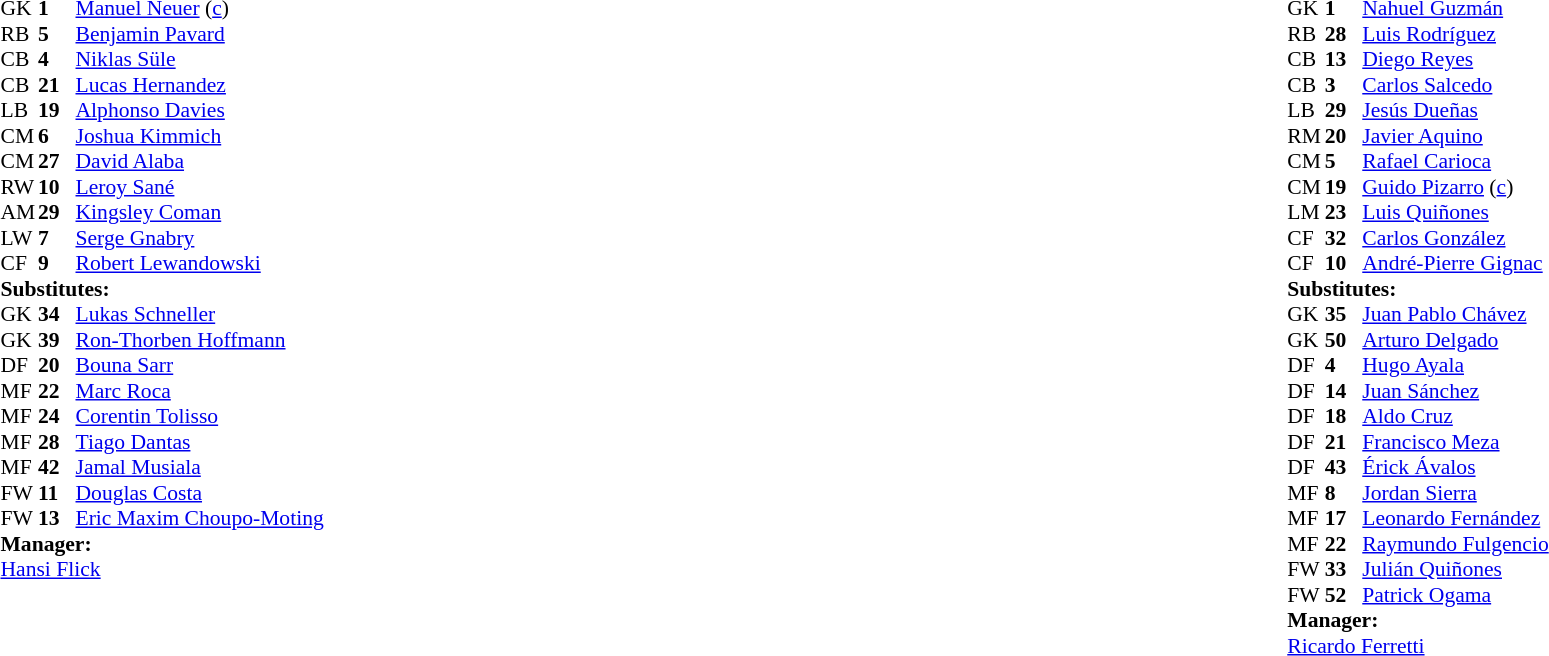<table width="100%">
<tr>
<td valign="top" width="40%"><br><table style="font-size:90%" cellspacing="0" cellpadding="0">
<tr>
<th width=25></th>
<th width=25></th>
</tr>
<tr>
<td>GK</td>
<td><strong>1</strong></td>
<td> <a href='#'>Manuel Neuer</a> (<a href='#'>c</a>)</td>
</tr>
<tr>
<td>RB</td>
<td><strong>5</strong></td>
<td> <a href='#'>Benjamin Pavard</a></td>
</tr>
<tr>
<td>CB</td>
<td><strong>4</strong></td>
<td> <a href='#'>Niklas Süle</a></td>
</tr>
<tr>
<td>CB</td>
<td><strong>21</strong></td>
<td> <a href='#'>Lucas Hernandez</a></td>
</tr>
<tr>
<td>LB</td>
<td><strong>19</strong></td>
<td> <a href='#'>Alphonso Davies</a></td>
</tr>
<tr>
<td>CM</td>
<td><strong>6</strong></td>
<td> <a href='#'>Joshua Kimmich</a></td>
</tr>
<tr>
<td>CM</td>
<td><strong>27</strong></td>
<td> <a href='#'>David Alaba</a></td>
</tr>
<tr>
<td>RW</td>
<td><strong>10</strong></td>
<td> <a href='#'>Leroy Sané</a></td>
<td></td>
<td></td>
</tr>
<tr>
<td>AM</td>
<td><strong>29</strong></td>
<td> <a href='#'>Kingsley Coman</a></td>
<td></td>
<td></td>
</tr>
<tr>
<td>LW</td>
<td><strong>7</strong></td>
<td> <a href='#'>Serge Gnabry</a></td>
<td></td>
<td></td>
</tr>
<tr>
<td>CF</td>
<td><strong>9</strong></td>
<td> <a href='#'>Robert Lewandowski</a></td>
<td></td>
<td></td>
</tr>
<tr>
<td colspan=3><strong>Substitutes:</strong></td>
</tr>
<tr>
<td>GK</td>
<td><strong>34</strong></td>
<td> <a href='#'>Lukas Schneller</a></td>
</tr>
<tr>
<td>GK</td>
<td><strong>39</strong></td>
<td> <a href='#'>Ron-Thorben Hoffmann</a></td>
</tr>
<tr>
<td>DF</td>
<td><strong>20</strong></td>
<td> <a href='#'>Bouna Sarr</a></td>
</tr>
<tr>
<td>MF</td>
<td><strong>22</strong></td>
<td> <a href='#'>Marc Roca</a></td>
</tr>
<tr>
<td>MF</td>
<td><strong>24</strong></td>
<td> <a href='#'>Corentin Tolisso</a></td>
<td></td>
<td></td>
</tr>
<tr>
<td>MF</td>
<td><strong>28</strong></td>
<td> <a href='#'>Tiago Dantas</a></td>
</tr>
<tr>
<td>MF</td>
<td><strong>42</strong></td>
<td> <a href='#'>Jamal Musiala</a></td>
<td></td>
<td></td>
</tr>
<tr>
<td>FW</td>
<td><strong>11</strong></td>
<td> <a href='#'>Douglas Costa</a></td>
<td></td>
<td></td>
</tr>
<tr>
<td>FW</td>
<td><strong>13</strong></td>
<td> <a href='#'>Eric Maxim Choupo-Moting</a></td>
<td></td>
<td></td>
</tr>
<tr>
<td colspan=3><strong>Manager:</strong></td>
</tr>
<tr>
<td colspan=3> <a href='#'>Hansi Flick</a></td>
</tr>
</table>
</td>
<td valign="top"></td>
<td valign="top" width="50%"><br><table style="font-size:90%; margin:auto" cellspacing="0" cellpadding="0">
<tr>
<th width=25></th>
<th width=25></th>
</tr>
<tr>
<td>GK</td>
<td><strong>1</strong></td>
<td> <a href='#'>Nahuel Guzmán</a></td>
</tr>
<tr>
<td>RB</td>
<td><strong>28</strong></td>
<td> <a href='#'>Luis Rodríguez</a></td>
<td></td>
<td></td>
</tr>
<tr>
<td>CB</td>
<td><strong>13</strong></td>
<td> <a href='#'>Diego Reyes</a></td>
</tr>
<tr>
<td>CB</td>
<td><strong>3</strong></td>
<td> <a href='#'>Carlos Salcedo</a></td>
</tr>
<tr>
<td>LB</td>
<td><strong>29</strong></td>
<td> <a href='#'>Jesús Dueñas</a></td>
<td></td>
</tr>
<tr>
<td>RM</td>
<td><strong>20</strong></td>
<td> <a href='#'>Javier Aquino</a></td>
</tr>
<tr>
<td>CM</td>
<td><strong>5</strong></td>
<td> <a href='#'>Rafael Carioca</a></td>
<td></td>
</tr>
<tr>
<td>CM</td>
<td><strong>19</strong></td>
<td> <a href='#'>Guido Pizarro</a> (<a href='#'>c</a>)</td>
</tr>
<tr>
<td>LM</td>
<td><strong>23</strong></td>
<td> <a href='#'>Luis Quiñones</a></td>
</tr>
<tr>
<td>CF</td>
<td><strong>32</strong></td>
<td> <a href='#'>Carlos González</a></td>
</tr>
<tr>
<td>CF</td>
<td><strong>10</strong></td>
<td> <a href='#'>André-Pierre Gignac</a></td>
</tr>
<tr>
<td colspan=3><strong>Substitutes:</strong></td>
</tr>
<tr>
<td>GK</td>
<td><strong>35</strong></td>
<td> <a href='#'>Juan Pablo Chávez</a></td>
</tr>
<tr>
<td>GK</td>
<td><strong>50</strong></td>
<td> <a href='#'>Arturo Delgado</a></td>
</tr>
<tr>
<td>DF</td>
<td><strong>4</strong></td>
<td> <a href='#'>Hugo Ayala</a></td>
</tr>
<tr>
<td>DF</td>
<td><strong>14</strong></td>
<td> <a href='#'>Juan Sánchez</a></td>
</tr>
<tr>
<td>DF</td>
<td><strong>18</strong></td>
<td> <a href='#'>Aldo Cruz</a></td>
</tr>
<tr>
<td>DF</td>
<td><strong>21</strong></td>
<td> <a href='#'>Francisco Meza</a></td>
</tr>
<tr>
<td>DF</td>
<td><strong>43</strong></td>
<td> <a href='#'>Érick Ávalos</a></td>
</tr>
<tr>
<td>MF</td>
<td><strong>8</strong></td>
<td> <a href='#'>Jordan Sierra</a></td>
</tr>
<tr>
<td>MF</td>
<td><strong>17</strong></td>
<td> <a href='#'>Leonardo Fernández</a></td>
</tr>
<tr>
<td>MF</td>
<td><strong>22</strong></td>
<td> <a href='#'>Raymundo Fulgencio</a></td>
</tr>
<tr>
<td>FW</td>
<td><strong>33</strong></td>
<td> <a href='#'>Julián Quiñones</a></td>
<td></td>
<td></td>
</tr>
<tr>
<td>FW</td>
<td><strong>52</strong></td>
<td> <a href='#'>Patrick Ogama</a></td>
</tr>
<tr>
<td colspan=3><strong>Manager:</strong></td>
</tr>
<tr>
<td colspan=3> <a href='#'>Ricardo Ferretti</a></td>
</tr>
</table>
</td>
</tr>
</table>
